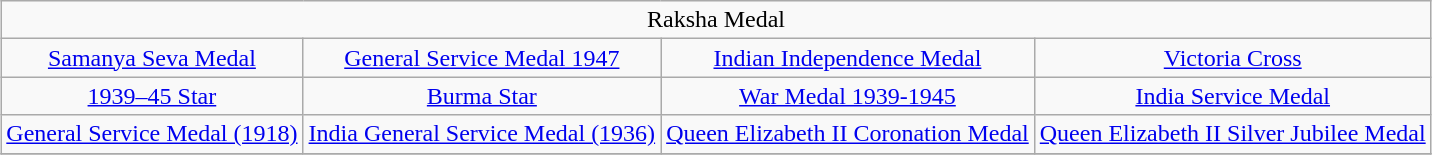<table class="wikitable" style="margin:1em auto; text-align:center;">
<tr>
<td colspan="4">Raksha Medal</td>
</tr>
<tr>
<td><a href='#'>Samanya Seva Medal</a></td>
<td><a href='#'>General Service Medal 1947</a></td>
<td><a href='#'>Indian Independence Medal</a></td>
<td><a href='#'>Victoria Cross</a></td>
</tr>
<tr>
<td><a href='#'>1939–45 Star</a></td>
<td><a href='#'>Burma Star</a></td>
<td><a href='#'>War Medal 1939-1945</a></td>
<td><a href='#'>India Service Medal</a></td>
</tr>
<tr>
<td><a href='#'>General Service Medal (1918)</a></td>
<td><a href='#'>India General Service Medal (1936)</a></td>
<td><a href='#'>Queen Elizabeth II Coronation Medal</a></td>
<td><a href='#'>Queen Elizabeth II Silver Jubilee Medal</a></td>
</tr>
<tr>
</tr>
</table>
